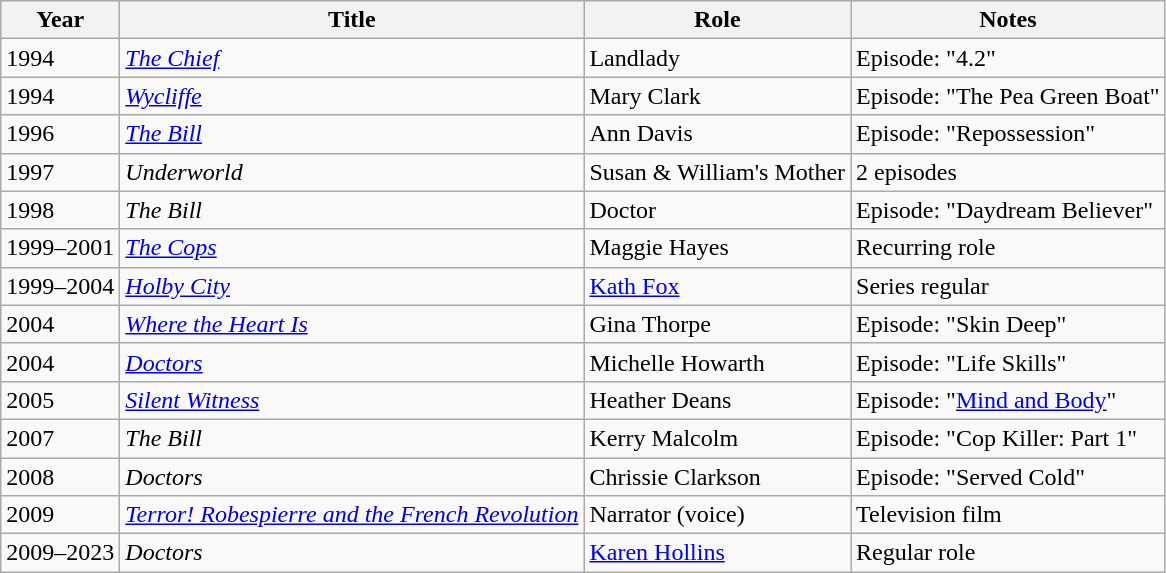<table class="wikitable sortable">
<tr>
<th>Year</th>
<th>Title</th>
<th>Role</th>
<th class="unsortable">Notes</th>
</tr>
<tr>
<td>1994</td>
<td><em><a href='#'>The Chief</a></em></td>
<td>Landlady</td>
<td>Episode: "4.2"</td>
</tr>
<tr>
<td>1994</td>
<td><em><a href='#'>Wycliffe</a></em></td>
<td>Mary Clark</td>
<td>Episode: "The Pea Green Boat"</td>
</tr>
<tr>
<td>1996</td>
<td><em><a href='#'>The Bill</a></em></td>
<td>Ann Davis</td>
<td>Episode: "Repossession"</td>
</tr>
<tr>
<td>1997</td>
<td><em>Underworld</em></td>
<td>Susan & William's Mother</td>
<td>2 episodes</td>
</tr>
<tr>
<td>1998</td>
<td><em>The Bill</em></td>
<td>Doctor</td>
<td>Episode: "Daydream Believer"</td>
</tr>
<tr>
<td>1999–2001</td>
<td><em><a href='#'>The Cops</a></em></td>
<td>Maggie Hayes</td>
<td>Recurring role</td>
</tr>
<tr>
<td>1999–2004</td>
<td><em><a href='#'>Holby City</a></em></td>
<td><a href='#'>Kath Fox</a></td>
<td>Series regular</td>
</tr>
<tr>
<td>2004</td>
<td><em><a href='#'>Where the Heart Is</a></em></td>
<td>Gina Thorpe</td>
<td>Episode: "Skin Deep"</td>
</tr>
<tr>
<td>2004</td>
<td><em><a href='#'>Doctors</a></em></td>
<td>Michelle Howarth</td>
<td>Episode: "Life Skills"</td>
</tr>
<tr>
<td>2005</td>
<td><em><a href='#'>Silent Witness</a></em></td>
<td>Heather Deans</td>
<td>Episode: "<a href='#'>Mind and Body</a>"</td>
</tr>
<tr>
<td>2007</td>
<td><em>The Bill</em></td>
<td>Kerry Malcolm</td>
<td>Episode: "Cop Killer: Part 1"</td>
</tr>
<tr>
<td>2008</td>
<td><em>Doctors</em></td>
<td>Chrissie Clarkson</td>
<td>Episode: "Served Cold"</td>
</tr>
<tr>
<td>2009</td>
<td><em><a href='#'>Terror! Robespierre and the French Revolution</a></em></td>
<td>Narrator (voice)</td>
<td>Television film</td>
</tr>
<tr>
<td>2009–2023</td>
<td><em>Doctors</em></td>
<td><a href='#'>Karen Hollins</a></td>
<td>Regular role</td>
</tr>
</table>
